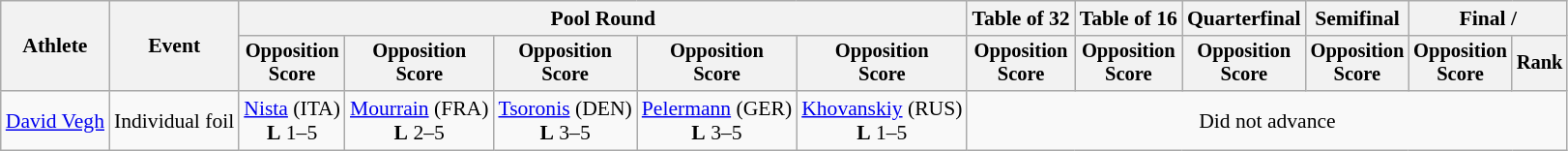<table class="wikitable" style="font-size:90%">
<tr>
<th rowspan="2">Athlete</th>
<th rowspan="2">Event</th>
<th colspan="5">Pool Round</th>
<th>Table of 32</th>
<th>Table of 16</th>
<th>Quarterfinal</th>
<th>Semifinal</th>
<th colspan=2>Final / </th>
</tr>
<tr style="font-size:95%">
<th>Opposition <br> Score</th>
<th>Opposition <br> Score</th>
<th>Opposition <br> Score</th>
<th>Opposition <br> Score</th>
<th>Opposition <br> Score</th>
<th>Opposition <br> Score</th>
<th>Opposition <br> Score</th>
<th>Opposition <br> Score</th>
<th>Opposition <br> Score</th>
<th>Opposition <br> Score</th>
<th>Rank</th>
</tr>
<tr align=center>
<td align=left><a href='#'>David Vegh</a></td>
<td align=left>Individual foil</td>
<td> <a href='#'>Nista</a> (ITA) <br><strong>L</strong> 1–5</td>
<td> <a href='#'>Mourrain</a> (FRA) <br><strong>L</strong> 2–5</td>
<td> <a href='#'>Tsoronis</a> (DEN) <br><strong>L</strong> 3–5</td>
<td> <a href='#'>Pelermann</a> (GER) <br><strong>L</strong> 3–5</td>
<td> <a href='#'>Khovanskiy</a> (RUS) <br><strong>L</strong> 1–5</td>
<td colspan=10>Did not advance</td>
</tr>
</table>
